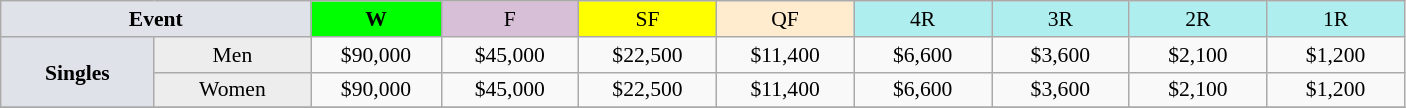<table class=wikitable style=font-size:90%;text-align:center>
<tr>
<td width=200 colspan=2 bgcolor=#dfe2e9><strong>Event</strong></td>
<td width=80 bgcolor=lime><strong>W</strong></td>
<td width=85 bgcolor=#D8BFD8>F</td>
<td width=85 bgcolor=#FFFF00>SF</td>
<td width=85 bgcolor=#ffebcd>QF</td>
<td width=85 bgcolor=#afeeee>4R</td>
<td width=85 bgcolor=#afeeee>3R</td>
<td width=85 bgcolor=#afeeee>2R</td>
<td width=85 bgcolor=#afeeee>1R</td>
</tr>
<tr>
<td rowspan=2 bgcolor=#dfe2e9><strong>Singles</strong> </td>
<td bgcolor=#EDEDED>Men</td>
<td>$90,000</td>
<td>$45,000</td>
<td>$22,500</td>
<td>$11,400</td>
<td>$6,600</td>
<td>$3,600</td>
<td>$2,100</td>
<td>$1,200</td>
</tr>
<tr>
<td bgcolor=#EDEDED>Women</td>
<td>$90,000</td>
<td>$45,000</td>
<td>$22,500</td>
<td>$11,400</td>
<td>$6,600</td>
<td>$3,600</td>
<td>$2,100</td>
<td>$1,200</td>
</tr>
<tr>
</tr>
</table>
